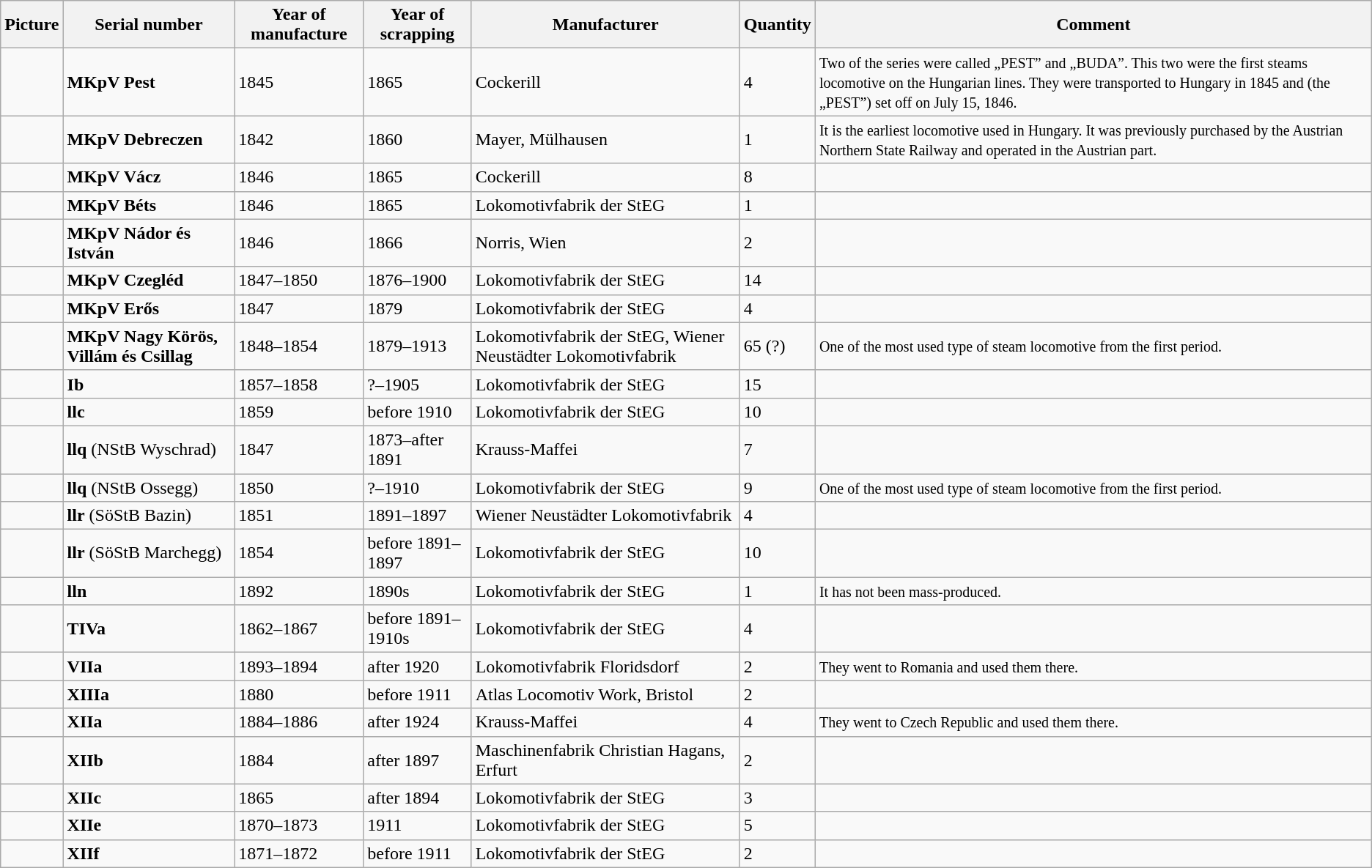<table class=wikitable>
<tr>
<th bgcolor="#CEDFF2">Picture</th>
<th bgcolor="#CEDFF2">Serial number</th>
<th bgcolor="#CEDFF2">Year of manufacture</th>
<th bgcolor="#CEDFF2">Year of scrapping</th>
<th bgcolor="#CEDFF2">Manufacturer</th>
<th bgcolor="#CEDFF2">Quantity</th>
<th bgcolor="#CEDFF2">Comment</th>
</tr>
<tr>
<td></td>
<td><strong>MKpV Pest</strong></td>
<td>1845</td>
<td>1865</td>
<td>Cockerill</td>
<td>4</td>
<td><small>Two of the series were called „PEST” and „BUDA”. This two were the first steams locomotive on the Hungarian lines. They were transported to Hungary in 1845 and (the „PEST”) set off on July 15, 1846.</small></td>
</tr>
<tr>
<td></td>
<td><strong>MKpV Debreczen</strong></td>
<td>1842</td>
<td>1860</td>
<td>Mayer, Mülhausen</td>
<td>1</td>
<td><small>It is the earliest locomotive used in Hungary. It was previously purchased by the Austrian Northern State Railway and operated in the Austrian part.</small></td>
</tr>
<tr>
<td></td>
<td><strong>MKpV Vácz</strong></td>
<td>1846</td>
<td>1865</td>
<td>Cockerill</td>
<td>8</td>
<td><small></small></td>
</tr>
<tr>
<td></td>
<td><strong>MKpV Béts</strong></td>
<td>1846</td>
<td>1865</td>
<td>Lokomotivfabrik der StEG</td>
<td>1</td>
<td><small></small></td>
</tr>
<tr>
<td></td>
<td><strong>MKpV Nádor és István</strong></td>
<td>1846</td>
<td>1866</td>
<td>Norris, Wien</td>
<td>2</td>
<td><small></small></td>
</tr>
<tr>
<td></td>
<td><strong>MKpV Czegléd</strong></td>
<td>1847–1850</td>
<td>1876–1900</td>
<td>Lokomotivfabrik der StEG</td>
<td>14</td>
<td><small></small></td>
</tr>
<tr>
<td></td>
<td><strong>MKpV Erős</strong></td>
<td>1847</td>
<td>1879</td>
<td>Lokomotivfabrik der StEG</td>
<td>4</td>
<td><small></small></td>
</tr>
<tr>
<td></td>
<td><strong>MKpV Nagy Körös, Villám és Csillag</strong></td>
<td>1848–1854</td>
<td>1879–1913</td>
<td>Lokomotivfabrik der StEG, Wiener Neustädter Lokomotivfabrik</td>
<td>65 (?)</td>
<td><small>One of the most used type of steam locomotive from the first period.</small></td>
</tr>
<tr>
<td></td>
<td><strong>Ib</strong></td>
<td>1857–1858</td>
<td>?–1905</td>
<td>Lokomotivfabrik der StEG</td>
<td>15</td>
<td><small></small></td>
</tr>
<tr>
<td></td>
<td><strong>llc</strong></td>
<td>1859</td>
<td>before 1910</td>
<td>Lokomotivfabrik der StEG</td>
<td>10</td>
<td><small></small></td>
</tr>
<tr>
<td></td>
<td><strong>llq</strong> (NStB Wyschrad)</td>
<td>1847</td>
<td>1873–after 1891</td>
<td>Krauss-Maffei</td>
<td>7</td>
<td><small></small></td>
</tr>
<tr>
<td></td>
<td><strong>llq</strong> (NStB Ossegg)</td>
<td>1850</td>
<td>?–1910</td>
<td>Lokomotivfabrik der StEG</td>
<td>9</td>
<td><small>One of the most used type of steam locomotive from the first period.</small></td>
</tr>
<tr>
<td></td>
<td><strong>llr</strong> (SöStB Bazin)</td>
<td>1851</td>
<td>1891–1897</td>
<td>Wiener Neustädter Lokomotivfabrik</td>
<td>4</td>
<td><small></small></td>
</tr>
<tr>
<td></td>
<td><strong>llr</strong> (SöStB Marchegg)</td>
<td>1854</td>
<td>before 1891–1897</td>
<td>Lokomotivfabrik der StEG</td>
<td>10</td>
<td><small></small></td>
</tr>
<tr>
<td></td>
<td><strong>lln</strong></td>
<td>1892</td>
<td>1890s</td>
<td>Lokomotivfabrik der StEG</td>
<td>1</td>
<td><small>It has not been mass-produced.</small></td>
</tr>
<tr>
<td></td>
<td><strong>TIVa</strong></td>
<td>1862–1867</td>
<td>before 1891–1910s</td>
<td>Lokomotivfabrik der StEG</td>
<td>4</td>
<td><small></small></td>
</tr>
<tr>
<td></td>
<td><strong>VIIa</strong></td>
<td>1893–1894</td>
<td>after 1920</td>
<td>Lokomotivfabrik Floridsdorf</td>
<td>2</td>
<td><small>They went to Romania and used them there.</small></td>
</tr>
<tr>
<td></td>
<td><strong>XIIIa</strong></td>
<td>1880</td>
<td>before 1911</td>
<td>Atlas Locomotiv Work, Bristol</td>
<td>2</td>
<td><small></small></td>
</tr>
<tr>
<td></td>
<td><strong>XIIa</strong></td>
<td>1884–1886</td>
<td>after 1924</td>
<td>Krauss-Maffei</td>
<td>4</td>
<td><small>They went to Czech Republic and used them there.</small></td>
</tr>
<tr>
<td></td>
<td><strong>XIIb</strong></td>
<td>1884</td>
<td>after 1897</td>
<td>Maschinenfabrik Christian Hagans, Erfurt</td>
<td>2</td>
<td><small></small></td>
</tr>
<tr>
<td></td>
<td><strong>XIIc</strong></td>
<td>1865</td>
<td>after 1894</td>
<td>Lokomotivfabrik der StEG</td>
<td>3</td>
<td><small></small></td>
</tr>
<tr>
<td></td>
<td><strong>XIIe</strong></td>
<td>1870–1873</td>
<td>1911</td>
<td>Lokomotivfabrik der StEG</td>
<td>5</td>
<td><small></small></td>
</tr>
<tr>
<td></td>
<td><strong>XIIf</strong></td>
<td>1871–1872</td>
<td>before 1911</td>
<td>Lokomotivfabrik der StEG</td>
<td>2</td>
<td><small></small></td>
</tr>
</table>
